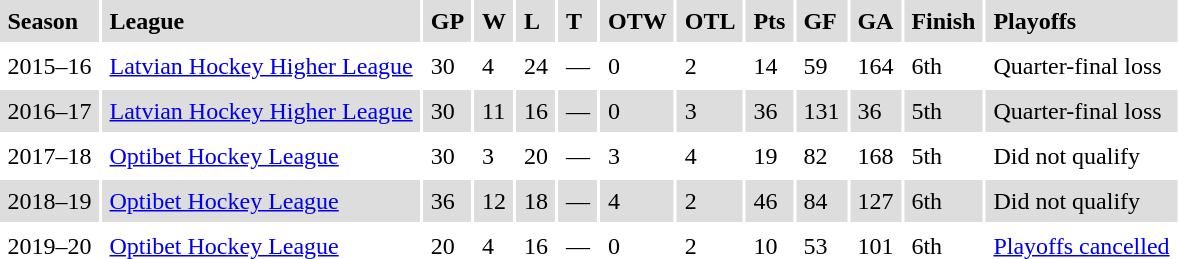<table cellpadding=5>
<tr bgcolor="#dddddd">
<td><strong>Season</strong></td>
<td><strong>League</strong></td>
<td><strong>GP</strong></td>
<td><strong>W</strong></td>
<td><strong>L</strong></td>
<td><strong>T</strong></td>
<td><strong>OTW</strong></td>
<td><strong>OTL</strong></td>
<td><strong>Pts</strong></td>
<td><strong>GF</strong></td>
<td><strong>GA</strong></td>
<td><strong>Finish</strong></td>
<td><strong>Playoffs</strong></td>
</tr>
<tr>
<td>2015–16</td>
<td><a href='#'>Latvian Hockey Higher League</a></td>
<td>30</td>
<td>4</td>
<td>24</td>
<td>—</td>
<td>0</td>
<td>2</td>
<td>14</td>
<td>59</td>
<td>164</td>
<td>6th</td>
<td>Quarter-final loss</td>
</tr>
<tr bgcolor="#dddddd">
<td>2016–17</td>
<td><a href='#'>Latvian Hockey Higher League</a></td>
<td>30</td>
<td>11</td>
<td>16</td>
<td>—</td>
<td>0</td>
<td>3</td>
<td>36</td>
<td>131</td>
<td>36</td>
<td>5th</td>
<td>Quarter-final loss</td>
</tr>
<tr>
<td>2017–18</td>
<td><a href='#'>Optibet Hockey League</a></td>
<td>30</td>
<td>3</td>
<td>20</td>
<td>—</td>
<td>3</td>
<td>4</td>
<td>19</td>
<td>82</td>
<td>168</td>
<td>5th</td>
<td>Did not qualify</td>
</tr>
<tr bgcolor="#dddddd">
<td>2018–19</td>
<td><a href='#'>Optibet Hockey League</a></td>
<td>36</td>
<td>12</td>
<td>18</td>
<td>—</td>
<td>4</td>
<td>2</td>
<td>46</td>
<td>84</td>
<td>127</td>
<td>6th</td>
<td>Did not qualify</td>
</tr>
<tr>
<td>2019–20</td>
<td><a href='#'>Optibet Hockey League</a></td>
<td>20</td>
<td>4</td>
<td>16</td>
<td>—</td>
<td>0</td>
<td>2</td>
<td>10</td>
<td>53</td>
<td>101</td>
<td>6th</td>
<td><a href='#'>Playoffs cancelled</a></td>
</tr>
</table>
